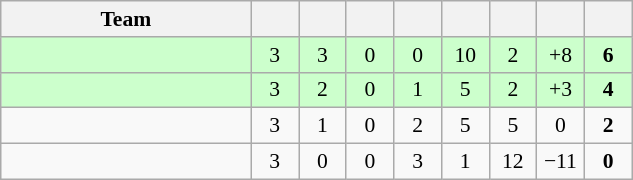<table class="wikitable" style="text-align: center; font-size:90% ">
<tr>
<th width=160>Team</th>
<th width=25></th>
<th width=25></th>
<th width=25></th>
<th width=25></th>
<th width=25></th>
<th width=25></th>
<th width=25></th>
<th width=25></th>
</tr>
<tr bgcolor=ccffcc>
<td align=left></td>
<td>3</td>
<td>3</td>
<td>0</td>
<td>0</td>
<td>10</td>
<td>2</td>
<td>+8</td>
<td><strong>6</strong></td>
</tr>
<tr bgcolor=ccffcc>
<td align=left></td>
<td>3</td>
<td>2</td>
<td>0</td>
<td>1</td>
<td>5</td>
<td>2</td>
<td>+3</td>
<td><strong>4</strong></td>
</tr>
<tr>
<td align=left></td>
<td>3</td>
<td>1</td>
<td>0</td>
<td>2</td>
<td>5</td>
<td>5</td>
<td>0</td>
<td><strong>2</strong></td>
</tr>
<tr>
<td align=left></td>
<td>3</td>
<td>0</td>
<td>0</td>
<td>3</td>
<td>1</td>
<td>12</td>
<td>−11</td>
<td><strong>0</strong></td>
</tr>
</table>
